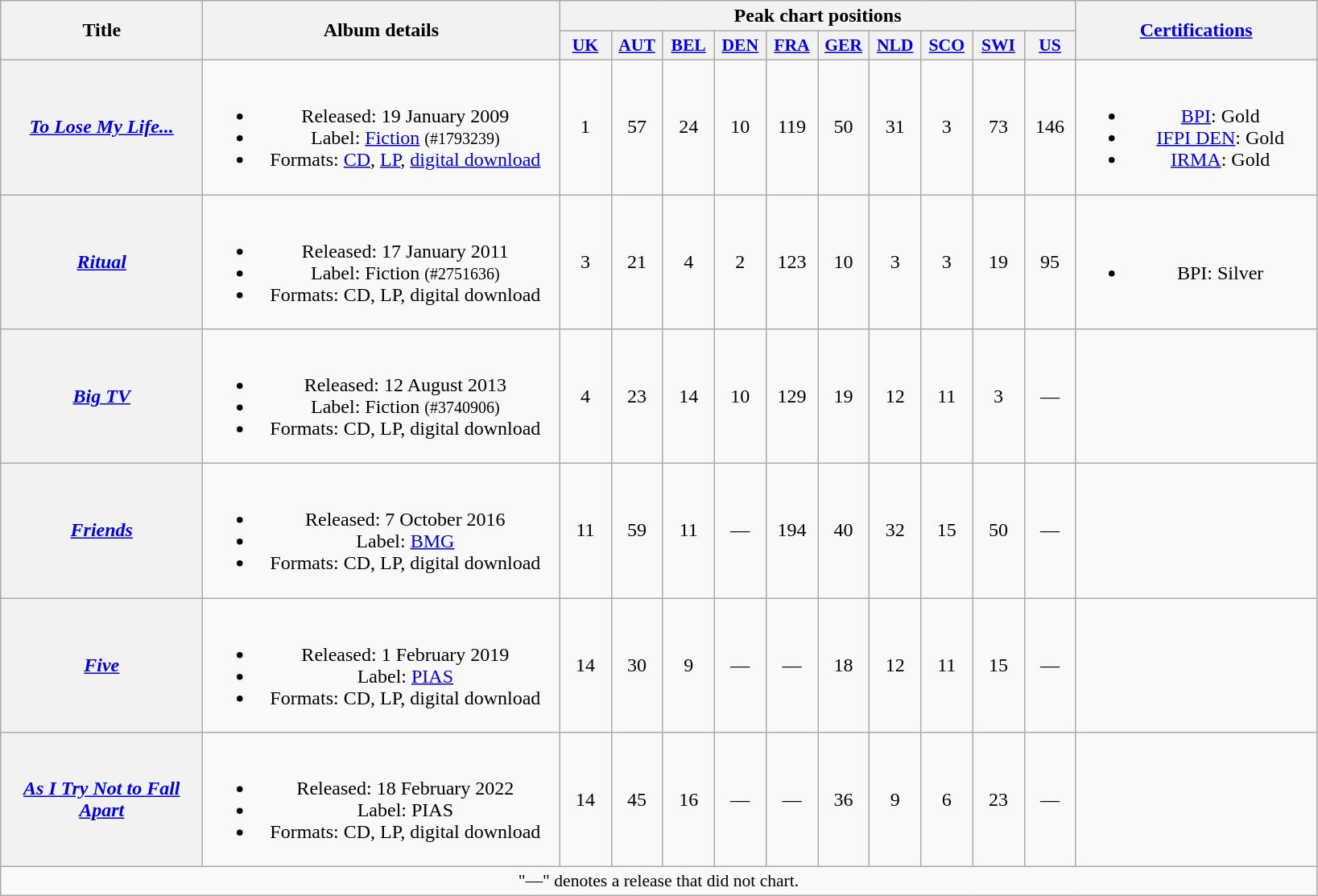<table class="wikitable plainrowheaders" style="text-align:center;">
<tr>
<th scope="col" rowspan="2" style="width:10em;">Title</th>
<th scope="col" rowspan="2" style="width:18em;">Album details</th>
<th scope="col" colspan="10">Peak chart positions</th>
<th scope="col" rowspan="2" style="width:12em;"><a href='#'>Certifications</a></th>
</tr>
<tr>
<th scope="col" style="width:2.5em;font-size:90%;"><a href='#'>UK</a><br></th>
<th scope="col" style="width:2.5em;font-size:90%;"><a href='#'>AUT</a><br></th>
<th scope="col" style="width:2.5em;font-size:90%;"><a href='#'>BEL</a><br></th>
<th scope="col" style="width:2.5em;font-size:90%;"><a href='#'>DEN</a><br></th>
<th scope="col" style="width:2.5em;font-size:90%;"><a href='#'>FRA</a><br></th>
<th scope="col" style="width:2.5em;font-size:90%;"><a href='#'>GER</a><br></th>
<th scope="col" style="width:2.5em;font-size:90%;"><a href='#'>NLD</a><br></th>
<th scope="col" style="width:2.5em;font-size:90%;"><a href='#'>SCO</a><br></th>
<th scope="col" style="width:2.5em;font-size:90%;"><a href='#'>SWI</a><br></th>
<th scope="col" style="width:2.5em;font-size:90%;"><a href='#'>US</a><br></th>
</tr>
<tr>
<th scope="row"><em><a href='#'>To Lose My Life...</a></em></th>
<td><br><ul><li>Released: 19 January 2009</li><li>Label: <a href='#'>Fiction</a> <small>(#1793239)</small></li><li>Formats: <a href='#'>CD</a>, <a href='#'>LP</a>, <a href='#'>digital download</a></li></ul></td>
<td>1</td>
<td>57</td>
<td>24</td>
<td>10</td>
<td>119</td>
<td>50</td>
<td>31</td>
<td>3</td>
<td>73</td>
<td>146</td>
<td><br><ul><li><a href='#'>BPI</a>: Gold</li><li><a href='#'>IFPI DEN</a>: Gold</li><li><a href='#'>IRMA</a>: Gold</li></ul></td>
</tr>
<tr>
<th scope="row"><em><a href='#'>Ritual</a></em></th>
<td><br><ul><li>Released: 17 January 2011</li><li>Label: Fiction <small>(#2751636)</small></li><li>Formats: CD, LP, digital download</li></ul></td>
<td>3</td>
<td>21</td>
<td>4</td>
<td>2</td>
<td>123</td>
<td>10</td>
<td>3</td>
<td>3</td>
<td>19</td>
<td>95</td>
<td><br><ul><li>BPI: Silver</li></ul></td>
</tr>
<tr>
<th scope="row"><em><a href='#'>Big TV</a></em></th>
<td><br><ul><li>Released: 12 August 2013</li><li>Label: Fiction <small>(#3740906)</small></li><li>Formats: CD, LP, digital download</li></ul></td>
<td>4</td>
<td>23</td>
<td>14</td>
<td>10</td>
<td>129</td>
<td>19</td>
<td>12</td>
<td>11</td>
<td>3</td>
<td>—</td>
<td></td>
</tr>
<tr>
<th scope="row"><em><a href='#'>Friends</a></em></th>
<td><br><ul><li>Released: 7 October 2016</li><li>Label: <a href='#'>BMG</a></li><li>Formats: CD, LP, digital download</li></ul></td>
<td>11</td>
<td>59</td>
<td>11</td>
<td>—</td>
<td>194</td>
<td>40</td>
<td>32</td>
<td>15</td>
<td>50</td>
<td>—</td>
<td></td>
</tr>
<tr>
<th scope="row"><em><a href='#'>Five</a></em></th>
<td><br><ul><li>Released: 1 February 2019</li><li>Label: <a href='#'>PIAS</a></li><li>Formats: CD, LP, digital download</li></ul></td>
<td>14</td>
<td>30</td>
<td>9</td>
<td>—</td>
<td>—</td>
<td>18</td>
<td>12</td>
<td>11</td>
<td>15</td>
<td>—</td>
<td></td>
</tr>
<tr>
<th scope="row"><em><a href='#'>As I Try Not to Fall Apart</a></em></th>
<td><br><ul><li>Released: 18 February 2022</li><li>Label: PIAS</li><li>Formats: CD, LP, digital download</li></ul></td>
<td>14</td>
<td>45</td>
<td>16</td>
<td>—</td>
<td>—</td>
<td>36</td>
<td>9</td>
<td>6</td>
<td>23</td>
<td>—</td>
<td></td>
</tr>
<tr>
<td colspan="13" style="font-size:90%">"—" denotes a release that did not chart.</td>
</tr>
</table>
